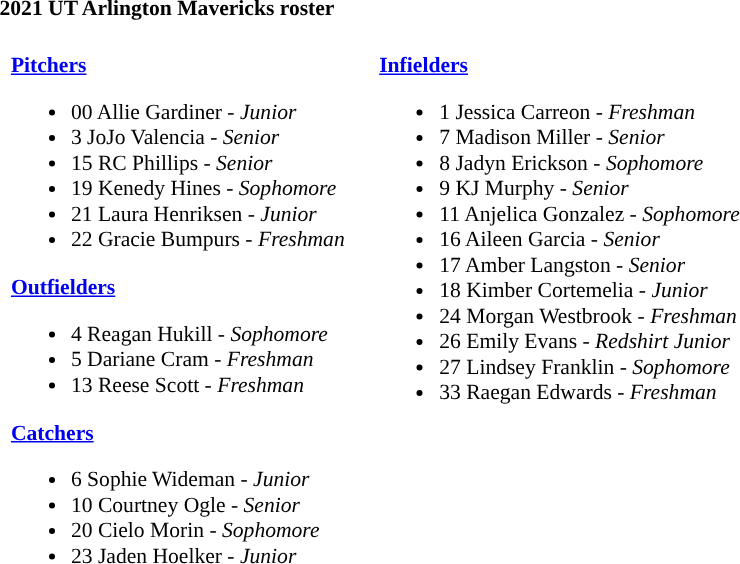<table class="toccolours" style="text-align: left; font-size:90%;">
<tr>
<th colspan="9">2021 UT Arlington Mavericks roster</th>
</tr>
<tr>
<td width="03"> </td>
<td valign="top"><br><strong><a href='#'>Pitchers</a></strong><ul><li>00 Allie Gardiner - <em>Junior</em></li><li>3 JoJo Valencia - <em>Senior</em></li><li>15 RC Phillips - <em>Senior</em></li><li>19 Kenedy Hines - <em>Sophomore</em></li><li>21 Laura Henriksen - <em>Junior</em></li><li>22 Gracie Bumpurs - <em>Freshman</em></li></ul><strong><a href='#'>Outfielders</a></strong><ul><li>4 Reagan Hukill - <em>Sophomore</em></li><li>5 Dariane Cram - <em>Freshman</em></li><li>13 Reese Scott - <em>Freshman</em></li></ul><strong><a href='#'>Catchers</a></strong><ul><li>6 Sophie Wideman - <em>Junior</em></li><li>10 Courtney Ogle - <em>Senior</em></li><li>20 Cielo Morin - <em>Sophomore</em></li><li>23 Jaden Hoelker - <em>Junior</em></li></ul></td>
<td width="15"> </td>
<td valign="top"><br><strong><a href='#'>Infielders</a></strong><ul><li>1 Jessica Carreon - <em>Freshman</em></li><li>7 Madison Miller - <em>Senior</em></li><li>8 Jadyn Erickson - <em>Sophomore</em></li><li>9 KJ Murphy - <em>Senior</em></li><li>11 Anjelica Gonzalez - <em>Sophomore</em></li><li>16 Aileen Garcia - <em>Senior</em></li><li>17 Amber Langston - <em>Senior</em></li><li>18 Kimber Cortemelia - <em>Junior</em></li><li>24 Morgan Westbrook - <em>Freshman</em></li><li>26 Emily Evans - <em>Redshirt Junior</em></li><li>27 Lindsey Franklin - <em>Sophomore</em></li><li>33 Raegan Edwards - <em>Freshman</em></li></ul></td>
</tr>
</table>
